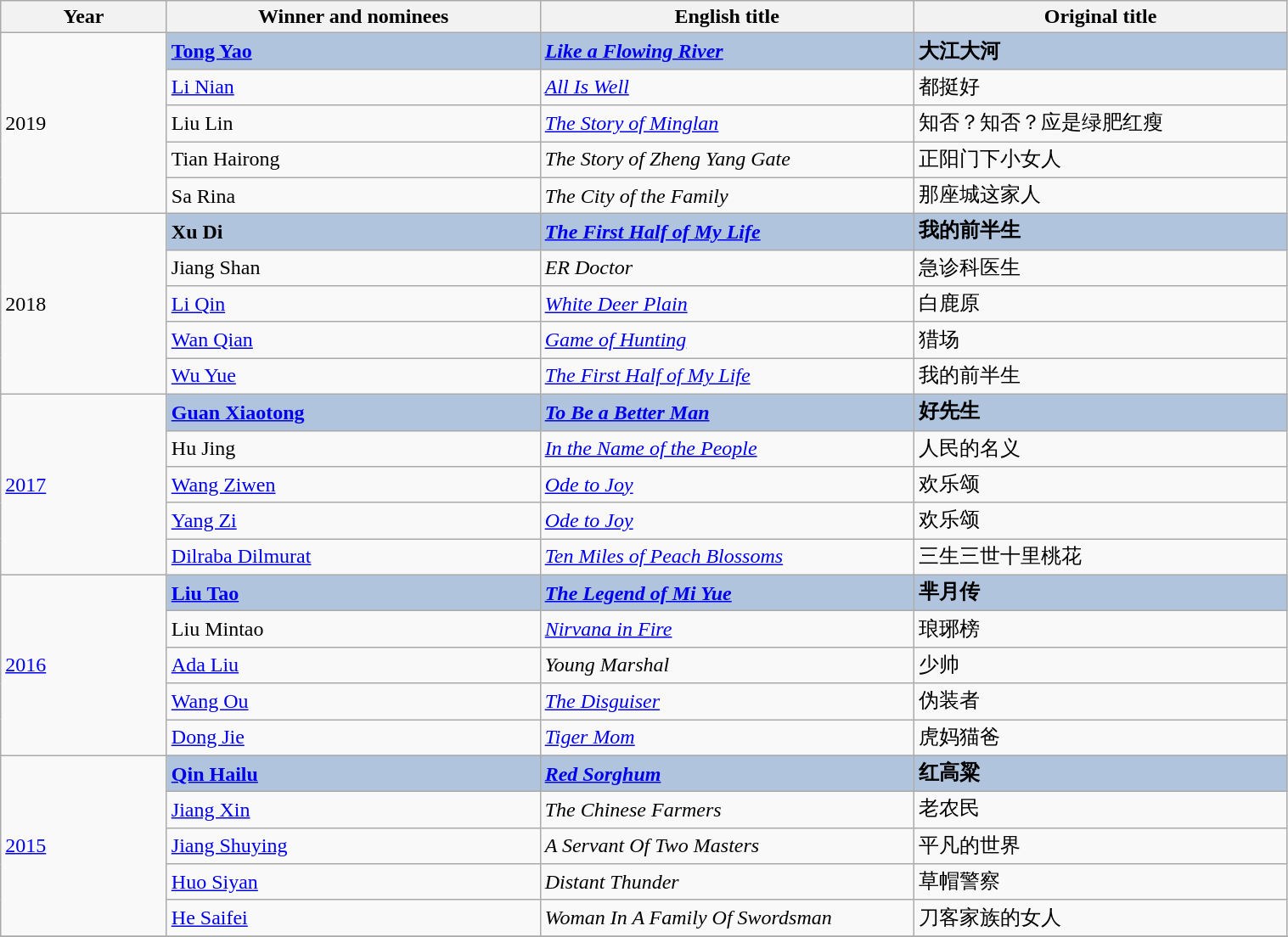<table class="wikitable" width="80%">
<tr>
<th width="8%"><strong>Year</strong></th>
<th width="18%"><strong>Winner and nominees</strong></th>
<th width="18%"><strong>English title</strong></th>
<th width="18%"><strong>Original title</strong></th>
</tr>
<tr>
<td rowspan=5>2019</td>
<td style="background:#B0C4DE;"><strong><a href='#'>Tong Yao</a></strong></td>
<td style="background:#B0C4DE;"><strong><em><a href='#'>Like a Flowing River</a></em></strong></td>
<td style="background:#B0C4DE;"><strong>大江大河</strong></td>
</tr>
<tr>
<td><a href='#'>Li Nian</a></td>
<td><em><a href='#'>All Is Well</a></em></td>
<td>都挺好</td>
</tr>
<tr>
<td>Liu Lin</td>
<td><em><a href='#'>The Story of Minglan</a></em></td>
<td>知否？知否？应是绿肥红瘦</td>
</tr>
<tr>
<td>Tian Hairong</td>
<td><em>The Story of Zheng Yang Gate</em></td>
<td>正阳门下小女人</td>
</tr>
<tr>
<td>Sa Rina</td>
<td><em>The City of the Family </em></td>
<td>那座城这家人</td>
</tr>
<tr>
<td rowspan=5>2018</td>
<td style="background:#B0C4DE;"><strong>Xu Di</strong></td>
<td style="background:#B0C4DE;"><strong><em><a href='#'>The First Half of My Life</a></em></strong></td>
<td style="background:#B0C4DE;"><strong>我的前半生</strong></td>
</tr>
<tr>
<td>Jiang Shan</td>
<td><em>ER Doctor</em></td>
<td>急诊科医生</td>
</tr>
<tr>
<td><a href='#'>Li Qin</a></td>
<td><em><a href='#'>White Deer Plain</a></em></td>
<td>白鹿原</td>
</tr>
<tr>
<td><a href='#'>Wan Qian</a></td>
<td><em><a href='#'>Game of Hunting</a></em></td>
<td>猎场</td>
</tr>
<tr>
<td><a href='#'>Wu Yue</a></td>
<td><em><a href='#'>The First Half of My Life</a></em></td>
<td>我的前半生</td>
</tr>
<tr>
<td rowspan=5><a href='#'>2017</a></td>
<td style="background:#B0C4DE;"><strong><a href='#'>Guan Xiaotong</a></strong></td>
<td style="background:#B0C4DE;"><strong><em><a href='#'>To Be a Better Man</a></em></strong></td>
<td style="background:#B0C4DE;"><strong>好先生</strong></td>
</tr>
<tr>
<td>Hu Jing</td>
<td><em><a href='#'>In the Name of the People</a></em></td>
<td>人民的名义</td>
</tr>
<tr>
<td><a href='#'>Wang Ziwen</a></td>
<td><em><a href='#'>Ode to Joy</a></em></td>
<td>欢乐颂</td>
</tr>
<tr>
<td><a href='#'>Yang Zi</a></td>
<td><em><a href='#'>Ode to Joy</a></em></td>
<td>欢乐颂</td>
</tr>
<tr>
<td><a href='#'>Dilraba Dilmurat</a></td>
<td><em><a href='#'>Ten Miles of Peach Blossoms</a></em></td>
<td>三生三世十里桃花</td>
</tr>
<tr>
<td rowspan=5><a href='#'>2016</a></td>
<td style="background:#B0C4DE;"><strong><a href='#'>Liu Tao</a></strong></td>
<td style="background:#B0C4DE;"><strong><em><a href='#'>The Legend of Mi Yue</a></em></strong></td>
<td style="background:#B0C4DE;"><strong>芈月传</strong></td>
</tr>
<tr>
<td>Liu Mintao</td>
<td><em><a href='#'>Nirvana in Fire</a></em></td>
<td>琅琊榜</td>
</tr>
<tr>
<td><a href='#'>Ada Liu</a></td>
<td><em>Young Marshal	</em></td>
<td>少帅</td>
</tr>
<tr>
<td><a href='#'>Wang Ou</a></td>
<td><em><a href='#'>The Disguiser</a></em></td>
<td>伪装者</td>
</tr>
<tr>
<td><a href='#'>Dong Jie</a></td>
<td><em><a href='#'>Tiger Mom</a></em></td>
<td>虎妈猫爸</td>
</tr>
<tr>
<td rowspan=5><a href='#'>2015</a></td>
<td style="background:#B0C4DE;"><strong><a href='#'>Qin Hailu</a></strong></td>
<td style="background:#B0C4DE;"><strong><em><a href='#'>Red Sorghum</a></em></strong></td>
<td style="background:#B0C4DE;"><strong>红高粱</strong></td>
</tr>
<tr>
<td><a href='#'>Jiang Xin</a></td>
<td><em>The Chinese Farmers	</em></td>
<td>老农民</td>
</tr>
<tr>
<td><a href='#'>Jiang Shuying</a></td>
<td><em>A Servant Of Two Masters</em></td>
<td>平凡的世界</td>
</tr>
<tr>
<td><a href='#'>Huo Siyan</a></td>
<td><em>Distant Thunder	</em></td>
<td>草帽警察</td>
</tr>
<tr>
<td><a href='#'>He Saifei</a></td>
<td><em>Woman In A Family Of Swordsman</em></td>
<td>刀客家族的女人</td>
</tr>
<tr>
</tr>
</table>
